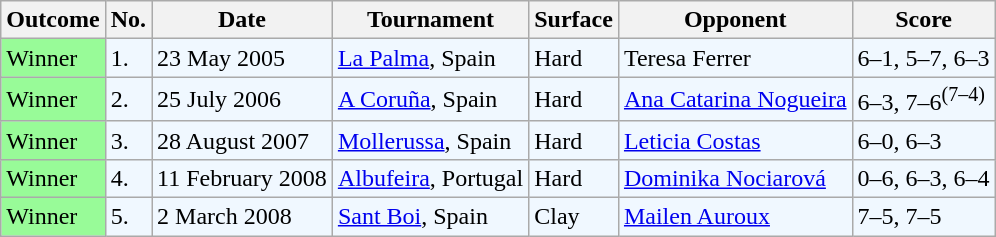<table class="sortable wikitable">
<tr>
<th>Outcome</th>
<th>No.</th>
<th>Date</th>
<th>Tournament</th>
<th>Surface</th>
<th>Opponent</th>
<th class="unsortable">Score</th>
</tr>
<tr bgcolor=#f0f8ff>
<td bgcolor=98FB98>Winner</td>
<td>1.</td>
<td>23 May 2005</td>
<td><a href='#'>La Palma</a>, Spain</td>
<td>Hard</td>
<td> Teresa Ferrer</td>
<td>6–1, 5–7, 6–3</td>
</tr>
<tr bgcolor="#f0f8ff">
<td bgcolor=98FB98>Winner</td>
<td>2.</td>
<td>25 July 2006</td>
<td><a href='#'>A Coruña</a>, Spain</td>
<td>Hard</td>
<td> <a href='#'>Ana Catarina Nogueira</a></td>
<td>6–3, 7–6<sup>(7–4)</sup></td>
</tr>
<tr bgcolor="#f0f8ff">
<td bgcolor=98FB98>Winner</td>
<td>3.</td>
<td>28 August 2007</td>
<td><a href='#'>Mollerussa</a>, Spain</td>
<td>Hard</td>
<td> <a href='#'>Leticia Costas</a></td>
<td>6–0, 6–3</td>
</tr>
<tr bgcolor="#f0f8ff">
<td bgcolor=98FB98>Winner</td>
<td>4.</td>
<td>11 February 2008</td>
<td><a href='#'>Albufeira</a>, Portugal</td>
<td>Hard</td>
<td> <a href='#'>Dominika Nociarová</a></td>
<td>0–6, 6–3, 6–4</td>
</tr>
<tr bgcolor=#f0f8ff>
<td bgcolor=98FB98>Winner</td>
<td>5.</td>
<td>2 March 2008</td>
<td><a href='#'>Sant Boi</a>, Spain</td>
<td>Clay</td>
<td> <a href='#'>Mailen Auroux</a></td>
<td>7–5, 7–5</td>
</tr>
</table>
